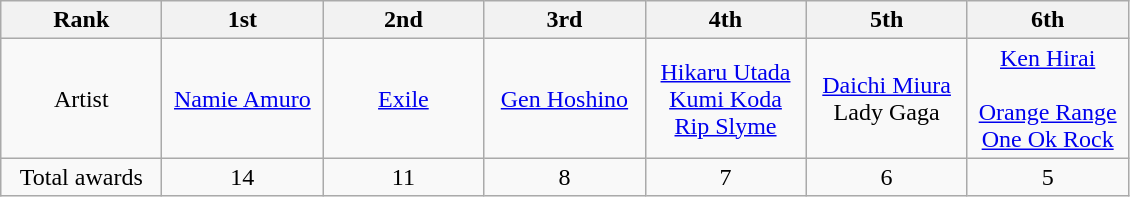<table class="wikitable" border="1">
<tr>
<th width="100">Rank</th>
<th width="100">1st</th>
<th width="100">2nd</th>
<th width="100">3rd</th>
<th width="100">4th</th>
<th width="100">5th</th>
<th width="100">6th</th>
</tr>
<tr align="center">
<td>Artist</td>
<td><a href='#'>Namie Amuro</a></td>
<td><a href='#'>Exile</a></td>
<td><a href='#'>Gen Hoshino</a></td>
<td><a href='#'>Hikaru Utada</a><br><a href='#'>Kumi Koda</a><br><a href='#'>Rip Slyme</a></td>
<td><a href='#'>Daichi Miura</a><br>Lady Gaga</td>
<td><a href='#'>Ken Hirai</a><br><br><a href='#'>Orange Range</a><br><a href='#'>One Ok Rock</a></td>
</tr>
<tr align="center">
<td>Total awards</td>
<td>14</td>
<td>11</td>
<td>8</td>
<td>7</td>
<td>6</td>
<td>5</td>
</tr>
</table>
